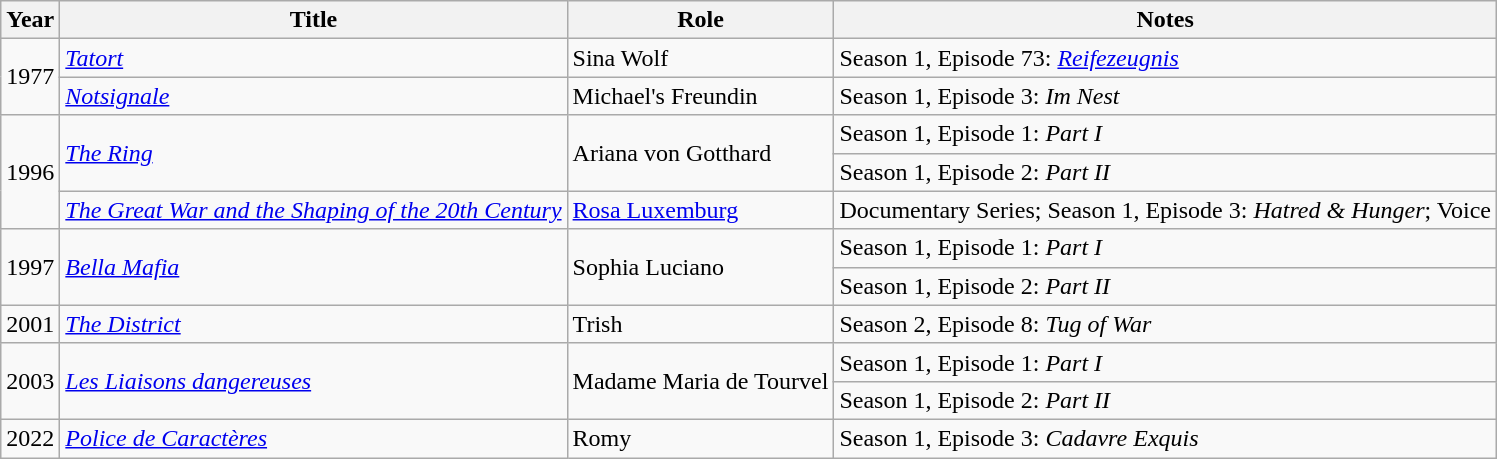<table class="wikitable sortable">
<tr>
<th scope="col">Year</th>
<th scope="col">Title</th>
<th scope="col">Role</th>
<th class="unsortable" scope="col">Notes</th>
</tr>
<tr>
<td rowspan="2">1977</td>
<td><em><a href='#'>Tatort</a></em></td>
<td>Sina Wolf</td>
<td>Season 1, Episode 73: <em><a href='#'>Reifezeugnis</a></em></td>
</tr>
<tr>
<td><em><a href='#'>Notsignale</a></em></td>
<td>Michael's Freundin</td>
<td>Season 1, Episode 3: <em>Im Nest</em></td>
</tr>
<tr>
<td rowspan="3">1996</td>
<td rowspan="2"><em><a href='#'>The Ring</a></em></td>
<td rowspan="2">Ariana von Gotthard</td>
<td>Season 1, Episode 1: <em>Part I</em></td>
</tr>
<tr>
<td>Season 1, Episode 2: <em>Part II</em></td>
</tr>
<tr>
<td><em><a href='#'>The Great War and the Shaping of the 20th Century</a></em></td>
<td><a href='#'>Rosa Luxemburg</a></td>
<td>Documentary Series; Season 1, Episode 3: <em>Hatred & Hunger</em>; Voice</td>
</tr>
<tr>
<td rowspan="2">1997</td>
<td rowspan="2"><em><a href='#'>Bella Mafia</a></em></td>
<td rowspan="2">Sophia Luciano</td>
<td>Season 1, Episode 1: <em>Part I</em></td>
</tr>
<tr>
<td>Season 1, Episode 2: <em>Part II</em></td>
</tr>
<tr>
<td>2001</td>
<td><em><a href='#'>The District</a></em></td>
<td>Trish</td>
<td>Season 2, Episode 8: <em>Tug of War</em></td>
</tr>
<tr>
<td rowspan="2">2003</td>
<td rowspan="2"><em><a href='#'>Les Liaisons dangereuses</a></em></td>
<td rowspan="2">Madame Maria de Tourvel</td>
<td>Season 1, Episode 1: <em>Part I</em></td>
</tr>
<tr>
<td>Season 1, Episode 2: <em>Part II</em></td>
</tr>
<tr>
<td>2022</td>
<td><em><a href='#'>Police de Caractères</a></em></td>
<td>Romy</td>
<td>Season 1, Episode 3: <em>Cadavre Exquis</em></td>
</tr>
</table>
